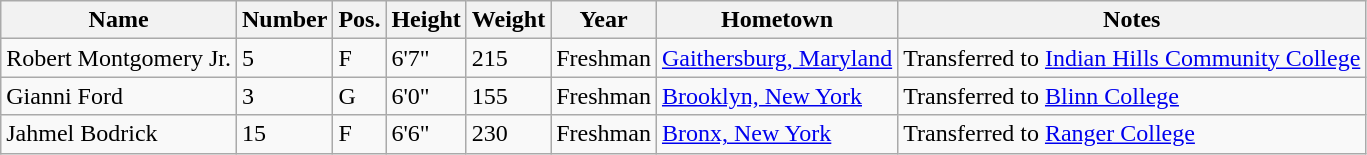<table class="wikitable sortable" border="1">
<tr>
<th>Name</th>
<th>Number</th>
<th>Pos.</th>
<th>Height</th>
<th>Weight</th>
<th>Year</th>
<th>Hometown</th>
<th class="unsortable">Notes</th>
</tr>
<tr>
<td>Robert Montgomery Jr.</td>
<td>5</td>
<td>F</td>
<td>6'7"</td>
<td>215</td>
<td>Freshman</td>
<td><a href='#'>Gaithersburg, Maryland</a></td>
<td>Transferred to <a href='#'>Indian Hills Community College</a></td>
</tr>
<tr>
<td>Gianni Ford</td>
<td>3</td>
<td>G</td>
<td>6'0"</td>
<td>155</td>
<td>Freshman</td>
<td><a href='#'>Brooklyn, New York</a></td>
<td>Transferred to <a href='#'>Blinn College</a></td>
</tr>
<tr>
<td>Jahmel Bodrick</td>
<td>15</td>
<td>F</td>
<td>6'6"</td>
<td>230</td>
<td>Freshman</td>
<td><a href='#'>Bronx, New York</a></td>
<td>Transferred to <a href='#'>Ranger College</a></td>
</tr>
</table>
